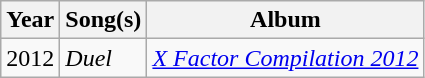<table class="wikitable">
<tr>
<th>Year</th>
<th>Song(s)</th>
<th>Album</th>
</tr>
<tr>
<td>2012</td>
<td><em>Duel</em></td>
<td><em><a href='#'>X Factor Compilation 2012</a></em></td>
</tr>
</table>
